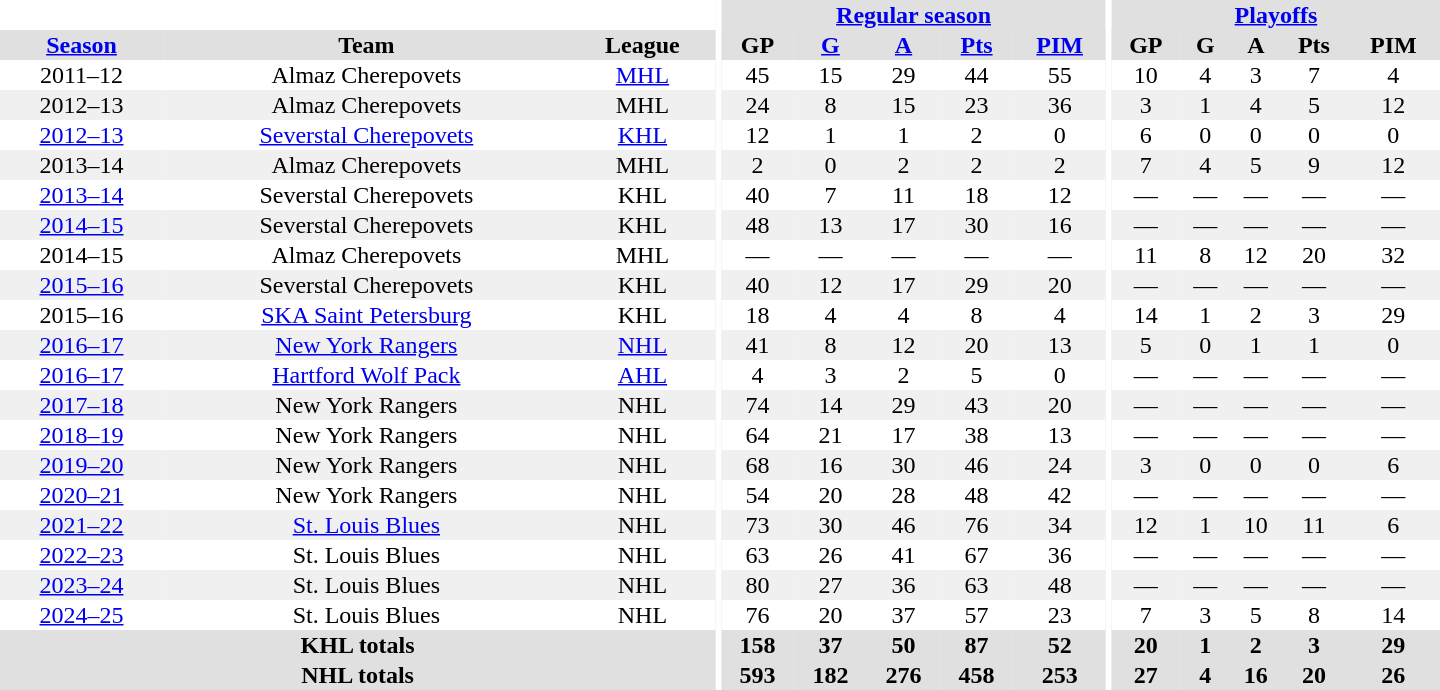<table border="0" cellpadding="1" cellspacing="0" style="text-align:center; width:60em;">
<tr bgcolor="#e0e0e0">
<th colspan="3" bgcolor="#ffffff"></th>
<th rowspan="99" bgcolor="#ffffff"></th>
<th colspan="5"><a href='#'>Regular season</a></th>
<th rowspan="99" bgcolor="#ffffff"></th>
<th colspan="5"><a href='#'>Playoffs</a></th>
</tr>
<tr bgcolor="#e0e0e0">
<th><a href='#'>Season</a></th>
<th>Team</th>
<th>League</th>
<th>GP</th>
<th><a href='#'>G</a></th>
<th><a href='#'>A</a></th>
<th><a href='#'>Pts</a></th>
<th><a href='#'>PIM</a></th>
<th>GP</th>
<th>G</th>
<th>A</th>
<th>Pts</th>
<th>PIM</th>
</tr>
<tr>
<td>2011–12</td>
<td>Almaz Cherepovets</td>
<td><a href='#'>MHL</a></td>
<td>45</td>
<td>15</td>
<td>29</td>
<td>44</td>
<td>55</td>
<td>10</td>
<td>4</td>
<td>3</td>
<td>7</td>
<td>4</td>
</tr>
<tr bgcolor="#f0f0f0">
<td>2012–13</td>
<td>Almaz Cherepovets</td>
<td>MHL</td>
<td>24</td>
<td>8</td>
<td>15</td>
<td>23</td>
<td>36</td>
<td>3</td>
<td>1</td>
<td>4</td>
<td>5</td>
<td>12</td>
</tr>
<tr>
<td><a href='#'>2012–13</a></td>
<td><a href='#'>Severstal Cherepovets</a></td>
<td><a href='#'>KHL</a></td>
<td>12</td>
<td>1</td>
<td>1</td>
<td>2</td>
<td>0</td>
<td>6</td>
<td>0</td>
<td>0</td>
<td>0</td>
<td>0</td>
</tr>
<tr bgcolor="#f0f0f0">
<td>2013–14</td>
<td>Almaz Cherepovets</td>
<td>MHL</td>
<td>2</td>
<td>0</td>
<td>2</td>
<td>2</td>
<td>2</td>
<td>7</td>
<td>4</td>
<td>5</td>
<td>9</td>
<td>12</td>
</tr>
<tr>
<td><a href='#'>2013–14</a></td>
<td>Severstal Cherepovets</td>
<td>KHL</td>
<td>40</td>
<td>7</td>
<td>11</td>
<td>18</td>
<td>12</td>
<td>—</td>
<td>—</td>
<td>—</td>
<td>—</td>
<td>—</td>
</tr>
<tr bgcolor="#f0f0f0">
<td><a href='#'>2014–15</a></td>
<td>Severstal Cherepovets</td>
<td>KHL</td>
<td>48</td>
<td>13</td>
<td>17</td>
<td>30</td>
<td>16</td>
<td>—</td>
<td>—</td>
<td>—</td>
<td>—</td>
<td>—</td>
</tr>
<tr>
<td>2014–15</td>
<td>Almaz Cherepovets</td>
<td>MHL</td>
<td>—</td>
<td>—</td>
<td>—</td>
<td>—</td>
<td>—</td>
<td>11</td>
<td>8</td>
<td>12</td>
<td>20</td>
<td>32</td>
</tr>
<tr bgcolor="#f0f0f0">
<td><a href='#'>2015–16</a></td>
<td>Severstal Cherepovets</td>
<td>KHL</td>
<td>40</td>
<td>12</td>
<td>17</td>
<td>29</td>
<td>20</td>
<td>—</td>
<td>—</td>
<td>—</td>
<td>—</td>
<td>—</td>
</tr>
<tr>
<td>2015–16</td>
<td><a href='#'>SKA Saint Petersburg</a></td>
<td>KHL</td>
<td>18</td>
<td>4</td>
<td>4</td>
<td>8</td>
<td>4</td>
<td>14</td>
<td>1</td>
<td>2</td>
<td>3</td>
<td>29</td>
</tr>
<tr bgcolor="#f0f0f0">
<td><a href='#'>2016–17</a></td>
<td><a href='#'>New York Rangers</a></td>
<td><a href='#'>NHL</a></td>
<td>41</td>
<td>8</td>
<td>12</td>
<td>20</td>
<td>13</td>
<td>5</td>
<td>0</td>
<td>1</td>
<td>1</td>
<td>0</td>
</tr>
<tr>
<td><a href='#'>2016–17</a></td>
<td><a href='#'>Hartford Wolf Pack</a></td>
<td><a href='#'>AHL</a></td>
<td>4</td>
<td>3</td>
<td>2</td>
<td>5</td>
<td>0</td>
<td>—</td>
<td>—</td>
<td>—</td>
<td>—</td>
<td>—</td>
</tr>
<tr bgcolor="#f0f0f0">
<td><a href='#'>2017–18</a></td>
<td>New York Rangers</td>
<td>NHL</td>
<td>74</td>
<td>14</td>
<td>29</td>
<td>43</td>
<td>20</td>
<td>—</td>
<td>—</td>
<td>—</td>
<td>—</td>
<td>—</td>
</tr>
<tr>
<td><a href='#'>2018–19</a></td>
<td>New York Rangers</td>
<td>NHL</td>
<td>64</td>
<td>21</td>
<td>17</td>
<td>38</td>
<td>13</td>
<td>—</td>
<td>—</td>
<td>—</td>
<td>—</td>
<td>—</td>
</tr>
<tr bgcolor="#f0f0f0">
<td><a href='#'>2019–20</a></td>
<td>New York Rangers</td>
<td>NHL</td>
<td>68</td>
<td>16</td>
<td>30</td>
<td>46</td>
<td>24</td>
<td>3</td>
<td>0</td>
<td>0</td>
<td>0</td>
<td>6</td>
</tr>
<tr>
<td><a href='#'>2020–21</a></td>
<td>New York Rangers</td>
<td>NHL</td>
<td>54</td>
<td>20</td>
<td>28</td>
<td>48</td>
<td>42</td>
<td>—</td>
<td>—</td>
<td>—</td>
<td>—</td>
<td>—</td>
</tr>
<tr bgcolor="#f0f0f0">
<td><a href='#'>2021–22</a></td>
<td><a href='#'>St. Louis Blues</a></td>
<td>NHL</td>
<td>73</td>
<td>30</td>
<td>46</td>
<td>76</td>
<td>34</td>
<td>12</td>
<td>1</td>
<td>10</td>
<td>11</td>
<td>6</td>
</tr>
<tr>
<td><a href='#'>2022–23</a></td>
<td>St. Louis Blues</td>
<td>NHL</td>
<td>63</td>
<td>26</td>
<td>41</td>
<td>67</td>
<td>36</td>
<td>—</td>
<td>—</td>
<td>—</td>
<td>—</td>
<td>—</td>
</tr>
<tr bgcolor="#f0f0f0">
<td><a href='#'>2023–24</a></td>
<td>St. Louis Blues</td>
<td>NHL</td>
<td>80</td>
<td>27</td>
<td>36</td>
<td>63</td>
<td>48</td>
<td>—</td>
<td>—</td>
<td>—</td>
<td>—</td>
<td>—</td>
</tr>
<tr>
<td><a href='#'>2024–25</a></td>
<td>St. Louis Blues</td>
<td>NHL</td>
<td>76</td>
<td>20</td>
<td>37</td>
<td>57</td>
<td>23</td>
<td>7</td>
<td>3</td>
<td>5</td>
<td>8</td>
<td>14</td>
</tr>
<tr bgcolor="#e0e0e0">
<th colspan="3">KHL totals</th>
<th>158</th>
<th>37</th>
<th>50</th>
<th>87</th>
<th>52</th>
<th>20</th>
<th>1</th>
<th>2</th>
<th>3</th>
<th>29</th>
</tr>
<tr bgcolor="#e0e0e0">
<th colspan="3">NHL totals</th>
<th>593</th>
<th>182</th>
<th>276</th>
<th>458</th>
<th>253</th>
<th>27</th>
<th>4</th>
<th>16</th>
<th>20</th>
<th>26</th>
</tr>
</table>
